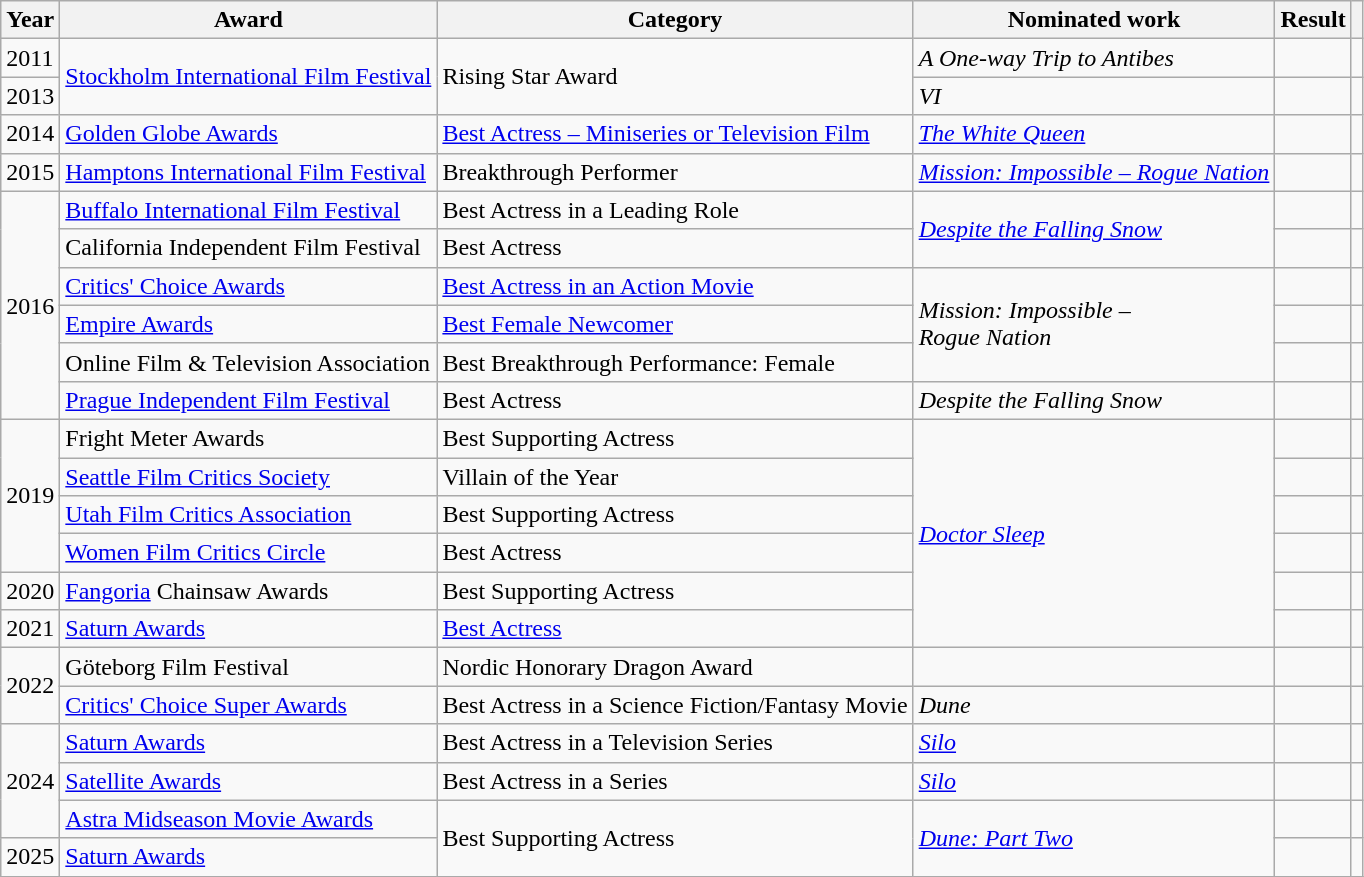<table class="wikitable sortable">
<tr>
<th>Year</th>
<th>Award</th>
<th>Category</th>
<th>Nominated work</th>
<th>Result</th>
<th class="unsortable"></th>
</tr>
<tr>
<td>2011</td>
<td rowspan="2"><a href='#'>Stockholm International Film Festival</a></td>
<td rowspan="2">Rising Star Award</td>
<td data-sort-value="One-way Trip to Antibes, A"><em>A One-way Trip to Antibes</em></td>
<td></td>
<td></td>
</tr>
<tr>
<td>2013</td>
<td><em>VI</em></td>
<td></td>
<td></td>
</tr>
<tr>
<td>2014</td>
<td><a href='#'>Golden Globe Awards</a></td>
<td><a href='#'>Best Actress – Miniseries or Television Film</a></td>
<td><em><a href='#'>The White Queen</a></em></td>
<td></td>
<td></td>
</tr>
<tr>
<td>2015</td>
<td><a href='#'>Hamptons International Film Festival</a></td>
<td>Breakthrough Performer</td>
<td><em><a href='#'>Mission: Impossible – Rogue Nation</a></em></td>
<td></td>
<td></td>
</tr>
<tr>
<td rowspan="6">2016</td>
<td><a href='#'>Buffalo International Film Festival</a></td>
<td>Best Actress in a Leading Role</td>
<td rowspan="2"><em><a href='#'>Despite the Falling Snow</a></em></td>
<td></td>
<td></td>
</tr>
<tr>
<td>California Independent Film Festival</td>
<td>Best Actress</td>
<td></td>
<td></td>
</tr>
<tr>
<td><a href='#'>Critics' Choice Awards</a></td>
<td><a href='#'>Best Actress in an Action Movie</a></td>
<td rowspan="3"><em>Mission: Impossible –<br>Rogue Nation</em></td>
<td></td>
<td></td>
</tr>
<tr>
<td><a href='#'>Empire Awards</a></td>
<td><a href='#'>Best Female Newcomer</a></td>
<td></td>
<td></td>
</tr>
<tr>
<td>Online Film & Television Association</td>
<td>Best Breakthrough Performance: Female</td>
<td></td>
<td></td>
</tr>
<tr>
<td><a href='#'>Prague Independent Film Festival</a></td>
<td>Best Actress</td>
<td><em>Despite the Falling Snow</em></td>
<td></td>
<td></td>
</tr>
<tr>
<td rowspan="4">2019</td>
<td>Fright Meter Awards</td>
<td>Best Supporting Actress</td>
<td rowspan="6"><em><a href='#'>Doctor Sleep</a></em></td>
<td></td>
<td></td>
</tr>
<tr>
<td><a href='#'>Seattle Film Critics Society</a></td>
<td>Villain of the Year</td>
<td></td>
<td></td>
</tr>
<tr>
<td><a href='#'>Utah Film Critics Association</a></td>
<td>Best Supporting Actress</td>
<td></td>
<td></td>
</tr>
<tr>
<td><a href='#'>Women Film Critics Circle</a></td>
<td>Best Actress</td>
<td></td>
<td></td>
</tr>
<tr>
<td>2020</td>
<td><a href='#'>Fangoria</a> Chainsaw Awards</td>
<td>Best Supporting Actress</td>
<td></td>
<td></td>
</tr>
<tr>
<td>2021</td>
<td><a href='#'>Saturn Awards</a></td>
<td><a href='#'>Best Actress</a></td>
<td></td>
<td></td>
</tr>
<tr>
<td rowspan="2">2022</td>
<td>Göteborg Film Festival</td>
<td>Nordic Honorary Dragon Award</td>
<td></td>
<td></td>
<td></td>
</tr>
<tr>
<td><a href='#'>Critics' Choice Super Awards</a></td>
<td>Best Actress in a Science Fiction/Fantasy Movie</td>
<td><em>Dune</em></td>
<td></td>
<td></td>
</tr>
<tr>
<td rowspan="3">2024</td>
<td><a href='#'>Saturn Awards</a></td>
<td>Best Actress in a Television Series</td>
<td><em><a href='#'>Silo</a></em></td>
<td></td>
<td></td>
</tr>
<tr>
<td><a href='#'>Satellite Awards</a></td>
<td>Best Actress in a Series</td>
<td><em><a href='#'>Silo</a></em></td>
<td></td>
<td></td>
</tr>
<tr>
<td><a href='#'>Astra Midseason Movie Awards</a></td>
<td rowspan="2">Best Supporting Actress</td>
<td rowspan="2"><em><a href='#'>Dune: Part Two</a></em></td>
<td></td>
<td></td>
</tr>
<tr>
<td>2025</td>
<td><a href='#'>Saturn Awards</a></td>
<td></td>
<td></td>
</tr>
<tr>
</tr>
</table>
